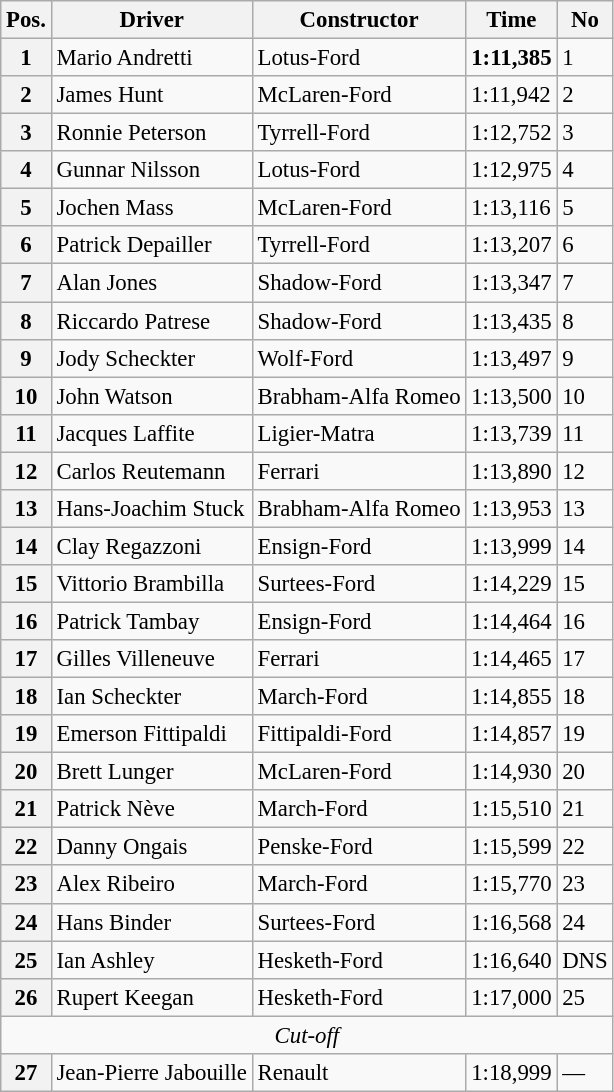<table class="wikitable sortable" style="font-size:95%;">
<tr>
<th>Pos.</th>
<th>Driver</th>
<th>Constructor</th>
<th>Time</th>
<th>No</th>
</tr>
<tr>
<th>1</th>
<td> Mario Andretti</td>
<td>Lotus-Ford</td>
<td><strong>1:11,385</strong></td>
<td>1</td>
</tr>
<tr>
<th>2</th>
<td> James Hunt</td>
<td>McLaren-Ford</td>
<td>1:11,942</td>
<td>2</td>
</tr>
<tr>
<th>3</th>
<td> Ronnie Peterson</td>
<td>Tyrrell-Ford</td>
<td>1:12,752</td>
<td>3</td>
</tr>
<tr>
<th>4</th>
<td> Gunnar Nilsson</td>
<td>Lotus-Ford</td>
<td>1:12,975</td>
<td>4</td>
</tr>
<tr>
<th>5</th>
<td> Jochen Mass</td>
<td>McLaren-Ford</td>
<td>1:13,116</td>
<td>5</td>
</tr>
<tr>
<th>6</th>
<td> Patrick Depailler</td>
<td>Tyrrell-Ford</td>
<td>1:13,207</td>
<td>6</td>
</tr>
<tr>
<th>7</th>
<td> Alan Jones</td>
<td>Shadow-Ford</td>
<td>1:13,347</td>
<td>7</td>
</tr>
<tr>
<th>8</th>
<td> Riccardo Patrese</td>
<td>Shadow-Ford</td>
<td>1:13,435</td>
<td>8</td>
</tr>
<tr>
<th>9</th>
<td> Jody Scheckter</td>
<td>Wolf-Ford</td>
<td>1:13,497</td>
<td>9</td>
</tr>
<tr>
<th>10</th>
<td> John Watson</td>
<td>Brabham-Alfa Romeo</td>
<td>1:13,500</td>
<td>10</td>
</tr>
<tr>
<th>11</th>
<td> Jacques Laffite</td>
<td>Ligier-Matra</td>
<td>1:13,739</td>
<td>11</td>
</tr>
<tr>
<th>12</th>
<td> Carlos Reutemann</td>
<td>Ferrari</td>
<td>1:13,890</td>
<td>12</td>
</tr>
<tr>
<th>13</th>
<td> Hans-Joachim Stuck</td>
<td>Brabham-Alfa Romeo</td>
<td>1:13,953</td>
<td>13</td>
</tr>
<tr>
<th>14</th>
<td> Clay Regazzoni</td>
<td>Ensign-Ford</td>
<td>1:13,999</td>
<td>14</td>
</tr>
<tr>
<th>15</th>
<td> Vittorio Brambilla</td>
<td>Surtees-Ford</td>
<td>1:14,229</td>
<td>15</td>
</tr>
<tr>
<th>16</th>
<td> Patrick Tambay</td>
<td>Ensign-Ford</td>
<td>1:14,464</td>
<td>16</td>
</tr>
<tr>
<th>17</th>
<td> Gilles Villeneuve</td>
<td>Ferrari</td>
<td>1:14,465</td>
<td>17</td>
</tr>
<tr>
<th>18</th>
<td> Ian Scheckter</td>
<td>March-Ford</td>
<td>1:14,855</td>
<td>18</td>
</tr>
<tr>
<th>19</th>
<td> Emerson Fittipaldi</td>
<td>Fittipaldi-Ford</td>
<td>1:14,857</td>
<td>19</td>
</tr>
<tr>
<th>20</th>
<td> Brett Lunger</td>
<td>McLaren-Ford</td>
<td>1:14,930</td>
<td>20</td>
</tr>
<tr>
<th>21</th>
<td> Patrick Nève</td>
<td>March-Ford</td>
<td>1:15,510</td>
<td>21</td>
</tr>
<tr>
<th>22</th>
<td> Danny Ongais</td>
<td>Penske-Ford</td>
<td>1:15,599</td>
<td>22</td>
</tr>
<tr>
<th>23</th>
<td> Alex Ribeiro</td>
<td>March-Ford</td>
<td>1:15,770</td>
<td>23</td>
</tr>
<tr>
<th>24</th>
<td> Hans Binder</td>
<td>Surtees-Ford</td>
<td>1:16,568</td>
<td>24</td>
</tr>
<tr>
<th>25</th>
<td> Ian Ashley</td>
<td>Hesketh-Ford</td>
<td>1:16,640</td>
<td>DNS</td>
</tr>
<tr>
<th>26</th>
<td> Rupert Keegan</td>
<td>Hesketh-Ford</td>
<td>1:17,000</td>
<td>25</td>
</tr>
<tr>
<td colspan=5 align=center><em>Cut-off</em></td>
</tr>
<tr>
<th>27</th>
<td> Jean-Pierre Jabouille</td>
<td>Renault</td>
<td>1:18,999</td>
<td>—</td>
</tr>
</table>
